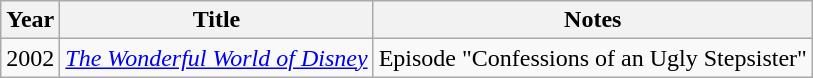<table class="wikitable">
<tr>
<th>Year</th>
<th>Title</th>
<th>Notes</th>
</tr>
<tr>
<td>2002</td>
<td><em><a href='#'>The Wonderful World of Disney</a></em></td>
<td>Episode "Confessions of an Ugly Stepsister"</td>
</tr>
</table>
